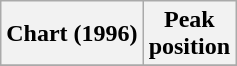<table class="wikitable sortable">
<tr>
<th align="left">Chart (1996)</th>
<th align="center">Peak<br>position</th>
</tr>
<tr>
</tr>
</table>
